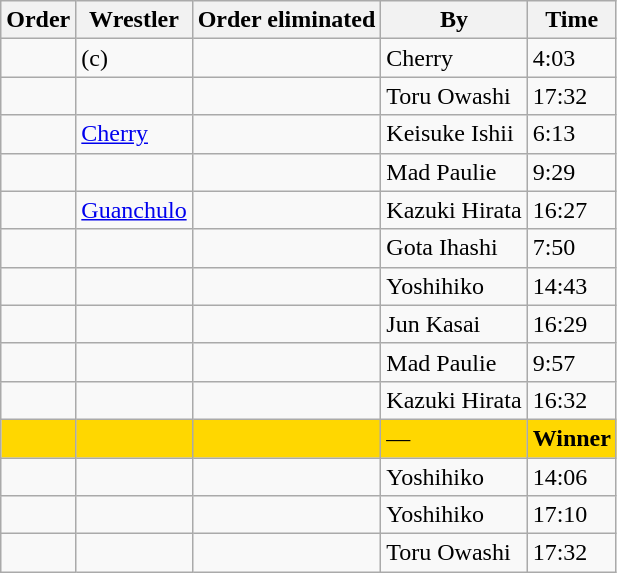<table class="wikitable sortable">
<tr>
<th>Order</th>
<th>Wrestler</th>
<th>Order eliminated</th>
<th>By</th>
<th>Time</th>
</tr>
<tr>
<td></td>
<td> (c)</td>
<td></td>
<td>Cherry</td>
<td>4:03</td>
</tr>
<tr>
<td></td>
<td></td>
<td></td>
<td>Toru Owashi</td>
<td>17:32</td>
</tr>
<tr>
<td></td>
<td><a href='#'>Cherry</a></td>
<td></td>
<td>Keisuke Ishii</td>
<td>6:13</td>
</tr>
<tr>
<td></td>
<td></td>
<td></td>
<td>Mad Paulie</td>
<td>9:29</td>
</tr>
<tr>
<td></td>
<td><a href='#'>Guanchulo</a></td>
<td></td>
<td>Kazuki Hirata</td>
<td>16:27</td>
</tr>
<tr>
<td></td>
<td></td>
<td></td>
<td>Gota Ihashi</td>
<td>7:50</td>
</tr>
<tr>
<td></td>
<td></td>
<td></td>
<td>Yoshihiko</td>
<td>14:43</td>
</tr>
<tr>
<td></td>
<td></td>
<td></td>
<td>Jun Kasai</td>
<td>16:29</td>
</tr>
<tr>
<td></td>
<td></td>
<td></td>
<td>Mad Paulie</td>
<td>9:57</td>
</tr>
<tr>
<td></td>
<td></td>
<td></td>
<td>Kazuki Hirata</td>
<td>16:32</td>
</tr>
<tr style="background:gold">
<td><strong></strong></td>
<td><strong></strong></td>
<td></td>
<td>—</td>
<td><strong>Winner</strong></td>
</tr>
<tr>
<td></td>
<td></td>
<td></td>
<td>Yoshihiko</td>
<td>14:06</td>
</tr>
<tr>
<td></td>
<td></td>
<td></td>
<td>Yoshihiko</td>
<td>17:10</td>
</tr>
<tr>
<td></td>
<td></td>
<td></td>
<td>Toru Owashi</td>
<td>17:32</td>
</tr>
</table>
